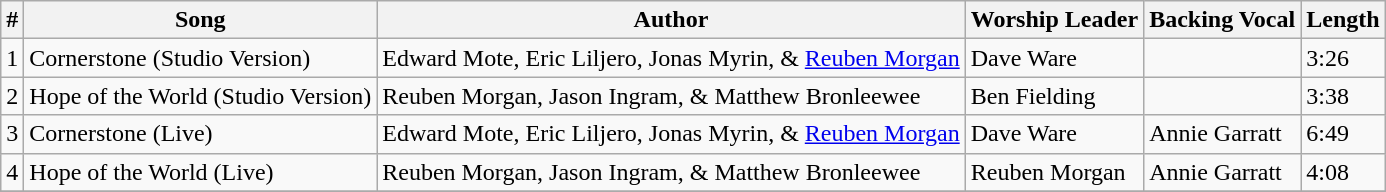<table class="wikitable">
<tr>
<th>#</th>
<th>Song</th>
<th>Author</th>
<th>Worship Leader</th>
<th>Backing Vocal</th>
<th>Length</th>
</tr>
<tr>
<td>1</td>
<td>Cornerstone (Studio Version)</td>
<td>Edward Mote, Eric Liljero, Jonas Myrin, & <a href='#'>Reuben Morgan</a></td>
<td>Dave Ware</td>
<td></td>
<td>3:26</td>
</tr>
<tr>
<td>2</td>
<td>Hope of the World (Studio Version)</td>
<td>Reuben Morgan, Jason Ingram, & Matthew Bronleewee</td>
<td>Ben Fielding</td>
<td></td>
<td>3:38</td>
</tr>
<tr>
<td>3</td>
<td>Cornerstone (Live)</td>
<td>Edward Mote, Eric Liljero, Jonas Myrin, & <a href='#'>Reuben Morgan</a></td>
<td>Dave Ware</td>
<td>Annie Garratt</td>
<td>6:49</td>
</tr>
<tr>
<td>4</td>
<td>Hope of the World (Live)</td>
<td>Reuben Morgan, Jason Ingram, & Matthew Bronleewee</td>
<td>Reuben Morgan</td>
<td>Annie Garratt</td>
<td>4:08</td>
</tr>
<tr>
</tr>
</table>
